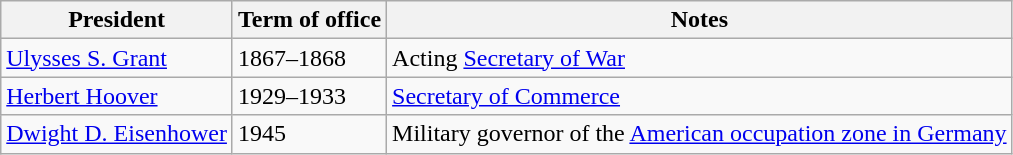<table class="wikitable sortable">
<tr>
<th>President</th>
<th>Term of office</th>
<th>Notes</th>
</tr>
<tr>
<td><a href='#'>Ulysses S. Grant</a></td>
<td>1867–1868</td>
<td>Acting <a href='#'>Secretary of War</a></td>
</tr>
<tr>
<td><a href='#'>Herbert Hoover</a></td>
<td>1929–1933</td>
<td><a href='#'>Secretary of Commerce</a></td>
</tr>
<tr>
<td><a href='#'>Dwight D. Eisenhower</a></td>
<td>1945</td>
<td>Military governor of the <a href='#'>American occupation zone in Germany</a></td>
</tr>
</table>
